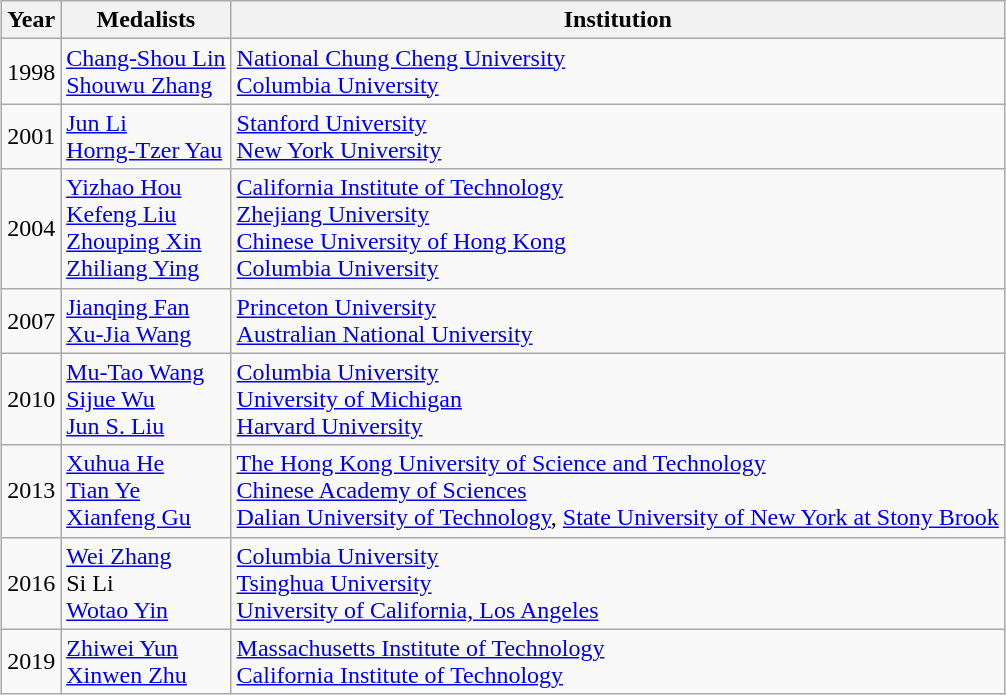<table class="wikitable sortable" style="margin: 1ex auto 1ex auto">
<tr>
<th>Year</th>
<th class="unsortable">Medalists</th>
<th class="unsortable">Institution</th>
</tr>
<tr>
<td>1998</td>
<td><a href='#'>Chang-Shou Lin</a><br><a href='#'>Shouwu Zhang</a></td>
<td><a href='#'>National Chung Cheng University</a><br><a href='#'>Columbia University</a></td>
</tr>
<tr>
<td>2001</td>
<td><a href='#'>Jun Li</a><br><a href='#'>Horng-Tzer Yau</a></td>
<td><a href='#'>Stanford University</a><br><a href='#'>New York University</a></td>
</tr>
<tr>
<td>2004</td>
<td><a href='#'>Yizhao Hou</a><br><a href='#'>Kefeng Liu</a><br><a href='#'>Zhouping Xin</a><br><a href='#'>Zhiliang Ying</a></td>
<td><a href='#'>California Institute of Technology</a><br><a href='#'>Zhejiang University</a><br><a href='#'>Chinese University of Hong Kong</a><br><a href='#'>Columbia University</a></td>
</tr>
<tr>
<td>2007</td>
<td><a href='#'>Jianqing Fan</a><br><a href='#'>Xu-Jia Wang</a></td>
<td><a href='#'>Princeton University</a><br><a href='#'>Australian National University</a></td>
</tr>
<tr>
<td>2010</td>
<td><a href='#'>Mu-Tao Wang</a><br><a href='#'>Sijue Wu</a><br><a href='#'>Jun S. Liu</a></td>
<td><a href='#'>Columbia University</a><br><a href='#'>University of Michigan</a><br><a href='#'>Harvard University</a></td>
</tr>
<tr>
<td>2013</td>
<td><a href='#'>Xuhua He</a><br><a href='#'>Tian Ye</a><br><a href='#'>Xianfeng Gu</a></td>
<td><a href='#'>The Hong Kong University of Science and Technology</a><br><a href='#'>Chinese Academy of Sciences</a><br><a href='#'>Dalian University of Technology</a>, <a href='#'>State University of New York at Stony Brook</a></td>
</tr>
<tr>
<td>2016</td>
<td><a href='#'>Wei Zhang</a><br>Si Li<br><a href='#'>Wotao Yin</a><br></td>
<td><a href='#'>Columbia University</a><br><a href='#'>Tsinghua University</a><br><a href='#'>University of California, Los Angeles</a></td>
</tr>
<tr>
<td>2019</td>
<td><a href='#'>Zhiwei Yun</a><br><a href='#'>Xinwen Zhu</a><br></td>
<td><a href='#'>Massachusetts Institute of Technology</a><br><a href='#'>California Institute of Technology</a></td>
</tr>
</table>
